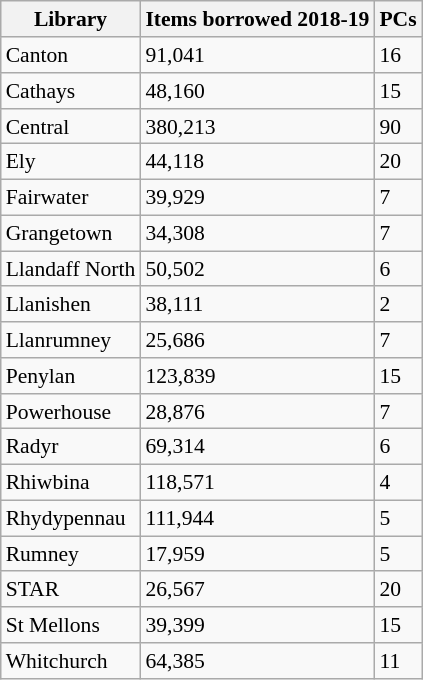<table class="sortable wikitable" style="float:right; font-size:90%; margin-left:20px;">
<tr>
<th>Library</th>
<th>Items borrowed 2018-19</th>
<th>PCs</th>
</tr>
<tr>
<td>Canton</td>
<td>91,041</td>
<td>16</td>
</tr>
<tr>
<td>Cathays</td>
<td>48,160</td>
<td>15</td>
</tr>
<tr>
<td>Central</td>
<td>380,213</td>
<td>90</td>
</tr>
<tr>
<td>Ely</td>
<td>44,118</td>
<td>20</td>
</tr>
<tr>
<td>Fairwater</td>
<td>39,929</td>
<td>7</td>
</tr>
<tr>
<td>Grangetown</td>
<td>34,308</td>
<td>7</td>
</tr>
<tr>
<td>Llandaff North</td>
<td>50,502</td>
<td>6</td>
</tr>
<tr>
<td>Llanishen</td>
<td>38,111</td>
<td>2</td>
</tr>
<tr>
<td>Llanrumney</td>
<td>25,686</td>
<td>7</td>
</tr>
<tr>
<td>Penylan</td>
<td>123,839</td>
<td>15</td>
</tr>
<tr>
<td>Powerhouse</td>
<td>28,876</td>
<td>7</td>
</tr>
<tr>
<td>Radyr</td>
<td>69,314</td>
<td>6</td>
</tr>
<tr>
<td>Rhiwbina</td>
<td>118,571</td>
<td>4</td>
</tr>
<tr>
<td>Rhydypennau</td>
<td>111,944</td>
<td>5</td>
</tr>
<tr>
<td>Rumney</td>
<td>17,959</td>
<td>5</td>
</tr>
<tr>
<td>STAR</td>
<td>26,567</td>
<td>20</td>
</tr>
<tr>
<td>St Mellons</td>
<td>39,399</td>
<td>15</td>
</tr>
<tr>
<td>Whitchurch</td>
<td>64,385</td>
<td>11</td>
</tr>
</table>
